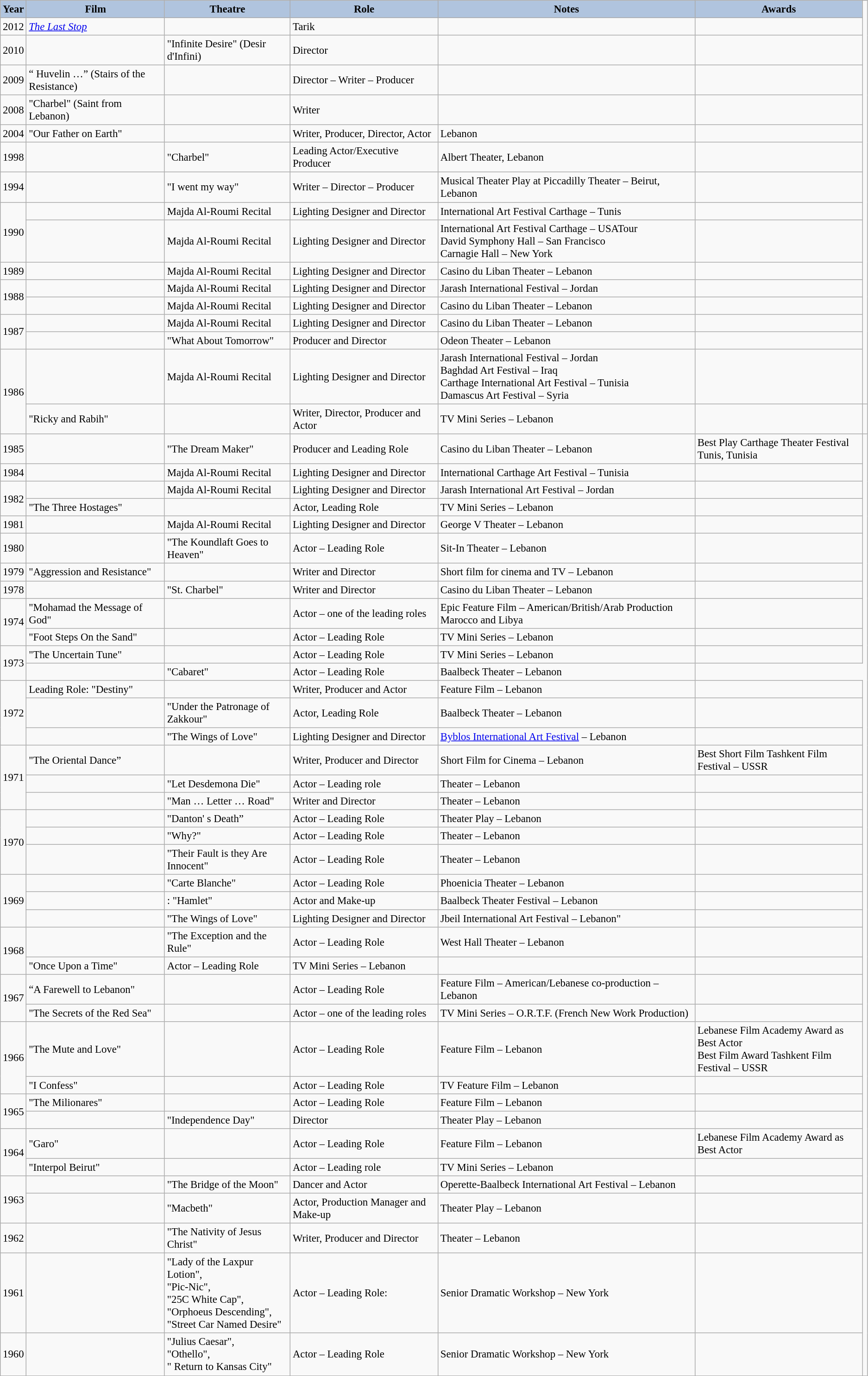<table class="wikitable" style="font-size:95%;">
<tr style="text-align:center;">
<th style="background:#B0C4DE;">Year</th>
<th style="background:#B0C4DE;">Film</th>
<th style="background:#B0C4DE;">Theatre</th>
<th style="background:#B0C4DE;">Role</th>
<th style="background:#B0C4DE;">Notes</th>
<th style="background:#B0C4DE;">Awards</th>
</tr>
<tr>
<td>2012</td>
<td><em><a href='#'>The Last Stop</a></em></td>
<td></td>
<td>Tarik</td>
<td></td>
<td></td>
</tr>
<tr>
<td>2010</td>
<td></td>
<td>"Infinite Desire" (Desir d'Infini)</td>
<td>Director</td>
<td></td>
<td></td>
</tr>
<tr>
<td>2009</td>
<td>“ Huvelin …” (Stairs of the Resistance)</td>
<td></td>
<td>Director – Writer – Producer</td>
<td></td>
<td></td>
</tr>
<tr>
<td>2008</td>
<td>"Charbel" (Saint from Lebanon)</td>
<td></td>
<td>Writer</td>
<td></td>
<td></td>
</tr>
<tr>
<td>2004</td>
<td>"Our Father on Earth"</td>
<td></td>
<td>Writer, Producer, Director, Actor</td>
<td>Lebanon</td>
<td></td>
</tr>
<tr>
<td>1998</td>
<td></td>
<td>"Charbel"</td>
<td>Leading Actor/Executive Producer</td>
<td>Albert Theater, Lebanon</td>
<td></td>
</tr>
<tr>
<td>1994</td>
<td></td>
<td>"I went my way"</td>
<td>Writer – Director – Producer</td>
<td>Musical Theater Play at Piccadilly Theater – Beirut, Lebanon</td>
<td></td>
</tr>
<tr>
<td rowspan="2">1990</td>
<td></td>
<td>Majda Al-Roumi Recital</td>
<td>Lighting Designer and Director</td>
<td>International Art Festival Carthage – Tunis</td>
<td></td>
</tr>
<tr>
<td></td>
<td>Majda Al-Roumi Recital</td>
<td>Lighting Designer and Director</td>
<td>International Art Festival Carthage – USATour <br> David Symphony Hall – San Francisco <br> Carnagie Hall – New York</td>
<td></td>
</tr>
<tr>
<td>1989</td>
<td></td>
<td>Majda Al-Roumi Recital</td>
<td>Lighting Designer and Director</td>
<td>Casino du Liban Theater – Lebanon</td>
<td></td>
</tr>
<tr>
<td rowspan="2">1988</td>
<td></td>
<td>Majda Al-Roumi Recital</td>
<td>Lighting Designer and Director</td>
<td>Jarash International Festival – Jordan</td>
<td></td>
</tr>
<tr>
<td></td>
<td>Majda Al-Roumi Recital</td>
<td>Lighting Designer and Director</td>
<td>Casino du Liban Theater – Lebanon</td>
<td></td>
</tr>
<tr>
<td rowspan="2">1987</td>
<td></td>
<td>Majda Al-Roumi Recital</td>
<td>Lighting Designer and Director</td>
<td>Casino du Liban Theater – Lebanon</td>
<td></td>
</tr>
<tr>
<td></td>
<td>"What About Tomorrow"</td>
<td>Producer and Director</td>
<td>Odeon Theater – Lebanon</td>
<td></td>
</tr>
<tr>
<td rowspan="2">1986</td>
<td></td>
<td>Majda Al-Roumi Recital</td>
<td>Lighting Designer and Director</td>
<td>Jarash International Festival – Jordan <br> Baghdad Art Festival – Iraq <br> Carthage International Art Festival – Tunisia <br> Damascus Art Festival – Syria <br></td>
<td></td>
</tr>
<tr>
<td>"Ricky and Rabih"</td>
<td></td>
<td>Writer, Director, Producer and Actor</td>
<td>TV Mini Series – Lebanon</td>
<td></td>
<td></td>
</tr>
<tr>
<td>1985</td>
<td></td>
<td>"The Dream Maker"</td>
<td>Producer and Leading Role</td>
<td>Casino du Liban Theater – Lebanon</td>
<td>Best Play Carthage Theater Festival Tunis, Tunisia</td>
</tr>
<tr>
<td>1984</td>
<td></td>
<td>Majda Al-Roumi Recital</td>
<td>Lighting Designer and Director</td>
<td>International Carthage Art Festival – Tunisia</td>
<td></td>
</tr>
<tr>
<td rowspan="2">1982</td>
<td></td>
<td>Majda Al-Roumi Recital</td>
<td>Lighting Designer and Director</td>
<td>Jarash International Art Festival – Jordan</td>
<td></td>
</tr>
<tr>
<td>"The Three Hostages"</td>
<td></td>
<td>Actor, Leading Role</td>
<td>TV Mini Series – Lebanon</td>
<td></td>
</tr>
<tr>
<td>1981</td>
<td></td>
<td>Majda Al-Roumi Recital</td>
<td>Lighting Designer and Director</td>
<td>George V Theater – Lebanon</td>
<td></td>
</tr>
<tr>
<td>1980</td>
<td></td>
<td>"The Koundlaft Goes to Heaven"</td>
<td>Actor – Leading Role</td>
<td>Sit-In Theater – Lebanon</td>
<td></td>
</tr>
<tr>
<td>1979</td>
<td>"Aggression and Resistance"</td>
<td></td>
<td>Writer and Director</td>
<td>Short film for cinema and TV – Lebanon</td>
<td></td>
</tr>
<tr>
<td>1978</td>
<td></td>
<td>"St. Charbel"</td>
<td>Writer and Director</td>
<td>Casino du Liban Theater – Lebanon</td>
<td></td>
</tr>
<tr>
<td rowspan="2">1974</td>
<td>"Mohamad the Message of God"</td>
<td></td>
<td>Actor – one of the leading roles</td>
<td>Epic Feature Film – American/British/Arab Production Marocco and Libya</td>
<td></td>
</tr>
<tr>
<td>"Foot Steps On the Sand"</td>
<td></td>
<td>Actor – Leading Role</td>
<td>TV Mini Series – Lebanon</td>
<td></td>
</tr>
<tr>
<td rowspan="2">1973</td>
<td>"The Uncertain Tune"</td>
<td></td>
<td>Actor – Leading Role</td>
<td>TV Mini Series – Lebanon</td>
<td></td>
</tr>
<tr>
<td></td>
<td>"Cabaret"</td>
<td>Actor – Leading Role</td>
<td>Baalbeck Theater – Lebanon</td>
</tr>
<tr>
<td rowspan="3">1972</td>
<td>Leading Role: "Destiny"</td>
<td></td>
<td>Writer, Producer and Actor</td>
<td>Feature Film – Lebanon</td>
<td></td>
</tr>
<tr>
<td></td>
<td>"Under the Patronage of Zakkour"</td>
<td>Actor, Leading Role</td>
<td>Baalbeck Theater – Lebanon</td>
<td></td>
</tr>
<tr>
<td></td>
<td>"The Wings of Love"</td>
<td>Lighting Designer and Director</td>
<td><a href='#'>Byblos International Art Festival</a> – Lebanon</td>
<td></td>
</tr>
<tr>
<td rowspan="3">1971</td>
<td>"The Oriental Dance”</td>
<td></td>
<td>Writer, Producer and Director</td>
<td>Short Film for Cinema – Lebanon</td>
<td>Best Short Film Tashkent Film Festival – USSR</td>
</tr>
<tr>
<td></td>
<td>"Let Desdemona Die"</td>
<td>Actor – Leading role</td>
<td>Theater – Lebanon</td>
<td></td>
</tr>
<tr>
<td></td>
<td>"Man … Letter … Road"</td>
<td>Writer and Director</td>
<td>Theater – Lebanon</td>
<td></td>
</tr>
<tr>
<td rowspan="3">1970</td>
<td></td>
<td>"Danton' s Death”</td>
<td>Actor – Leading Role</td>
<td>Theater Play – Lebanon</td>
<td></td>
</tr>
<tr>
<td></td>
<td>"Why?"</td>
<td>Actor – Leading Role</td>
<td>Theater – Lebanon</td>
<td></td>
</tr>
<tr>
<td></td>
<td>"Their Fault is they Are Innocent"</td>
<td>Actor – Leading Role</td>
<td>Theater – Lebanon</td>
<td></td>
</tr>
<tr>
<td rowspan="3">1969</td>
<td></td>
<td>"Carte Blanche"</td>
<td>Actor – Leading Role</td>
<td>Phoenicia Theater – Lebanon</td>
<td></td>
</tr>
<tr>
<td></td>
<td>: "Hamlet"</td>
<td>Actor and Make-up</td>
<td>Baalbeck Theater Festival – Lebanon</td>
<td></td>
</tr>
<tr>
<td></td>
<td>"The Wings of Love"</td>
<td>Lighting Designer and Director</td>
<td>Jbeil International Art Festival – Lebanon"</td>
<td></td>
</tr>
<tr>
<td rowspan="2">1968</td>
<td></td>
<td>"The Exception and the Rule"</td>
<td>Actor – Leading Role</td>
<td>West Hall Theater – Lebanon</td>
<td></td>
</tr>
<tr>
<td>"Once Upon a Time"</td>
<td>Actor – Leading Role</td>
<td>TV Mini Series – Lebanon</td>
<td></td>
<td></td>
</tr>
<tr>
<td rowspan="2">1967</td>
<td>“A Farewell to Lebanon"</td>
<td></td>
<td>Actor – Leading Role</td>
<td>Feature Film – American/Lebanese co-production – Lebanon</td>
<td></td>
</tr>
<tr>
<td>"The Secrets of the Red Sea"</td>
<td></td>
<td>Actor – one of the leading roles</td>
<td>TV Mini Series – O.R.T.F. (French New Work Production)</td>
<td></td>
</tr>
<tr>
<td rowspan="2">1966</td>
<td>"The Mute and Love"</td>
<td></td>
<td>Actor – Leading Role</td>
<td>Feature Film – Lebanon</td>
<td>Lebanese Film Academy Award as Best Actor <br> Best Film Award Tashkent Film Festival – USSR</td>
</tr>
<tr>
<td>"I Confess"</td>
<td></td>
<td>Actor – Leading Role</td>
<td>TV Feature Film – Lebanon</td>
<td></td>
</tr>
<tr>
<td rowspan="2">1965</td>
<td>"The Milionares"</td>
<td></td>
<td>Actor – Leading Role</td>
<td>Feature Film – Lebanon</td>
<td></td>
</tr>
<tr>
<td></td>
<td>"Independence Day"</td>
<td>Director</td>
<td>Theater Play – Lebanon</td>
<td></td>
</tr>
<tr>
<td rowspan="2">1964</td>
<td>"Garo"</td>
<td></td>
<td>Actor – Leading Role</td>
<td>Feature Film – Lebanon</td>
<td>Lebanese Film Academy Award as Best Actor</td>
</tr>
<tr>
<td>"Interpol Beirut"</td>
<td></td>
<td>Actor – Leading role</td>
<td>TV Mini Series – Lebanon</td>
<td></td>
</tr>
<tr>
<td rowspan="2">1963</td>
<td></td>
<td>"The Bridge of the Moon"</td>
<td>Dancer and Actor</td>
<td>Operette-Baalbeck International Art Festival – Lebanon</td>
<td></td>
</tr>
<tr>
<td></td>
<td>"Macbeth"</td>
<td>Actor, Production Manager and Make-up</td>
<td>Theater Play – Lebanon</td>
<td></td>
</tr>
<tr>
<td>1962</td>
<td></td>
<td>"The Nativity of Jesus Christ"</td>
<td>Writer, Producer and Director</td>
<td>Theater – Lebanon</td>
<td></td>
</tr>
<tr>
<td>1961</td>
<td></td>
<td>"Lady of the Laxpur Lotion", <br> "Pic-Nic", <br> "25C White Cap", <br> "Orphoeus Descending", <br> "Street Car Named Desire"</td>
<td>Actor – Leading Role:</td>
<td>Senior Dramatic Workshop – New York</td>
<td></td>
</tr>
<tr>
<td>1960</td>
<td></td>
<td>"Julius Caesar", <br> "Othello", <br> " Return to Kansas City"</td>
<td>Actor – Leading Role</td>
<td>Senior Dramatic Workshop – New York</td>
<td></td>
</tr>
<tr>
</tr>
</table>
